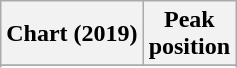<table class="wikitable sortable plainrowheaders">
<tr>
<th scope="col">Chart (2019)</th>
<th scope="col">Peak<br>position</th>
</tr>
<tr>
</tr>
<tr>
</tr>
<tr>
</tr>
</table>
